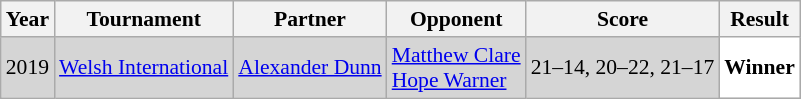<table class="sortable wikitable" style="font-size: 90%;">
<tr>
<th>Year</th>
<th>Tournament</th>
<th>Partner</th>
<th>Opponent</th>
<th>Score</th>
<th>Result</th>
</tr>
<tr style="background:#D5D5D5">
<td align="center">2019</td>
<td align="left"><a href='#'>Welsh International</a></td>
<td align="left"> <a href='#'>Alexander Dunn</a></td>
<td align="left"> <a href='#'>Matthew Clare</a> <br>  <a href='#'>Hope Warner</a></td>
<td align="left">21–14, 20–22, 21–17</td>
<td style="text-align:left; background:white"> <strong>Winner</strong></td>
</tr>
</table>
